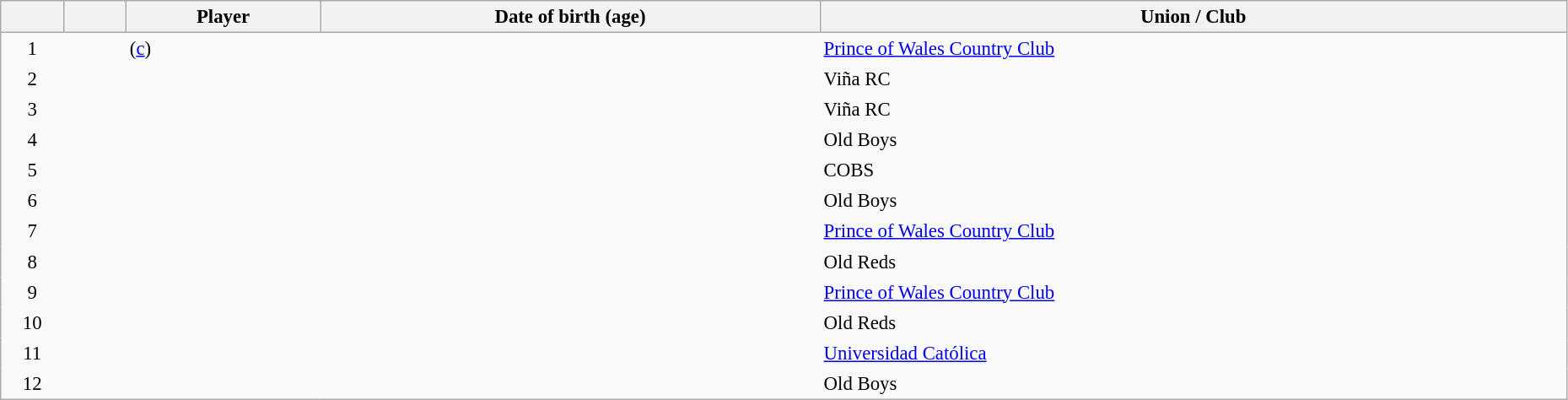<table class="sortable wikitable plainrowheaders" style="font-size:95%; width: 98%">
<tr>
<th scope="col" style="width:4%"></th>
<th scope="col" style="width:4%"></th>
<th scope="col">Player</th>
<th scope="col">Date of birth (age)</th>
<th scope="col">Union / Club</th>
</tr>
<tr>
<td style="text-align:center; border:0">1</td>
<td style="text-align:center; border:0"></td>
<td style="text-align:left; border:0"> (<a href='#'>c</a>)</td>
<td style="text-align:left; border:0"></td>
<td style="text-align:left; border:0"><a href='#'>Prince of Wales Country Club</a></td>
</tr>
<tr>
<td style="text-align:center; border:0">2</td>
<td style="text-align:center; border:0"></td>
<td style="text-align:left; border:0"></td>
<td style="text-align:left; border:0"></td>
<td style="text-align:left; border:0">Viña RC</td>
</tr>
<tr>
<td style="text-align:center; border:0">3</td>
<td style="text-align:center; border:0"></td>
<td style="text-align:left; border:0"></td>
<td style="text-align:left; border:0"></td>
<td style="text-align:left; border:0">Viña RC</td>
</tr>
<tr>
<td style="text-align:center; border:0">4</td>
<td style="text-align:center; border:0"></td>
<td style="text-align:left; border:0"></td>
<td style="text-align:left; border:0"></td>
<td style="text-align:left; border:0">Old Boys</td>
</tr>
<tr>
<td style="text-align:center; border:0">5</td>
<td style="text-align:center; border:0"></td>
<td style="text-align:left; border:0"></td>
<td style="text-align:left; border:0"></td>
<td style="text-align:left; border:0">COBS</td>
</tr>
<tr>
<td style="text-align:center; border:0">6</td>
<td style="text-align:center; border:0"></td>
<td style="text-align:left; border:0"></td>
<td style="text-align:left; border:0"></td>
<td style="text-align:left; border:0">Old Boys</td>
</tr>
<tr>
<td style="text-align:center; border:0">7</td>
<td style="text-align:center; border:0"></td>
<td style="text-align:left; border:0"></td>
<td style="text-align:left; border:0"></td>
<td style="text-align:left; border:0"><a href='#'>Prince of Wales Country Club</a></td>
</tr>
<tr>
<td style="text-align:center; border:0">8</td>
<td style="text-align:center; border:0"></td>
<td style="text-align:left; border:0"></td>
<td style="text-align:left; border:0"></td>
<td style="text-align:left; border:0">Old Reds</td>
</tr>
<tr>
<td style="text-align:center; border:0">9</td>
<td style="text-align:center; border:0"></td>
<td style="text-align:left; border:0"></td>
<td style="text-align:left; border:0"></td>
<td style="text-align:left; border:0"><a href='#'>Prince of Wales Country Club</a></td>
</tr>
<tr>
<td style="text-align:center; border:0">10</td>
<td style="text-align:center; border:0"></td>
<td style="text-align:left; border:0"></td>
<td style="text-align:left; border:0"></td>
<td style="text-align:left; border:0">Old Reds</td>
</tr>
<tr>
<td style="text-align:center; border:0">11</td>
<td style="text-align:center; border:0"></td>
<td style="text-align:left; border:0"></td>
<td style="text-align:left; border:0"></td>
<td style="text-align:left; border:0"><a href='#'>Universidad Católica</a></td>
</tr>
<tr>
<td style="text-align:center; border:0">12</td>
<td style="text-align:center; border:0"></td>
<td style="text-align:left; border:0"></td>
<td style="text-align:left; border:0"></td>
<td style="text-align:left; border:0">Old Boys</td>
</tr>
</table>
